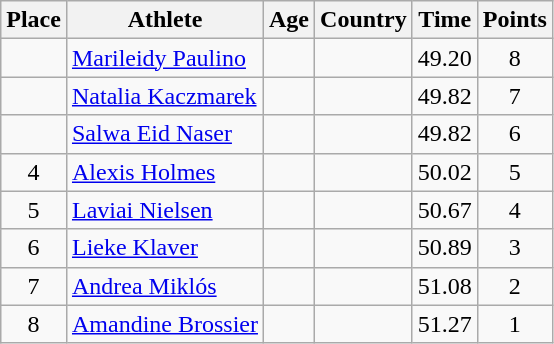<table class="wikitable mw-datatable sortable">
<tr>
<th>Place</th>
<th>Athlete</th>
<th>Age</th>
<th>Country</th>
<th>Time</th>
<th>Points</th>
</tr>
<tr>
<td align=center></td>
<td><a href='#'>Marileidy Paulino</a></td>
<td></td>
<td></td>
<td>49.20</td>
<td align=center>8</td>
</tr>
<tr>
<td align=center></td>
<td><a href='#'>Natalia Kaczmarek</a></td>
<td></td>
<td></td>
<td>49.82</td>
<td align=center>7</td>
</tr>
<tr>
<td align=center></td>
<td><a href='#'>Salwa Eid Naser</a></td>
<td></td>
<td></td>
<td>49.82</td>
<td align=center>6</td>
</tr>
<tr>
<td align=center>4</td>
<td><a href='#'>Alexis Holmes</a></td>
<td></td>
<td></td>
<td>50.02</td>
<td align=center>5</td>
</tr>
<tr>
<td align=center>5</td>
<td><a href='#'>Laviai Nielsen</a></td>
<td></td>
<td></td>
<td>50.67</td>
<td align=center>4</td>
</tr>
<tr>
<td align=center>6</td>
<td><a href='#'>Lieke Klaver</a></td>
<td></td>
<td></td>
<td>50.89</td>
<td align=center>3</td>
</tr>
<tr>
<td align=center>7</td>
<td><a href='#'>Andrea Miklós</a></td>
<td></td>
<td></td>
<td>51.08</td>
<td align=center>2</td>
</tr>
<tr>
<td align=center>8</td>
<td><a href='#'>Amandine Brossier</a></td>
<td></td>
<td></td>
<td>51.27</td>
<td align=center>1</td>
</tr>
</table>
